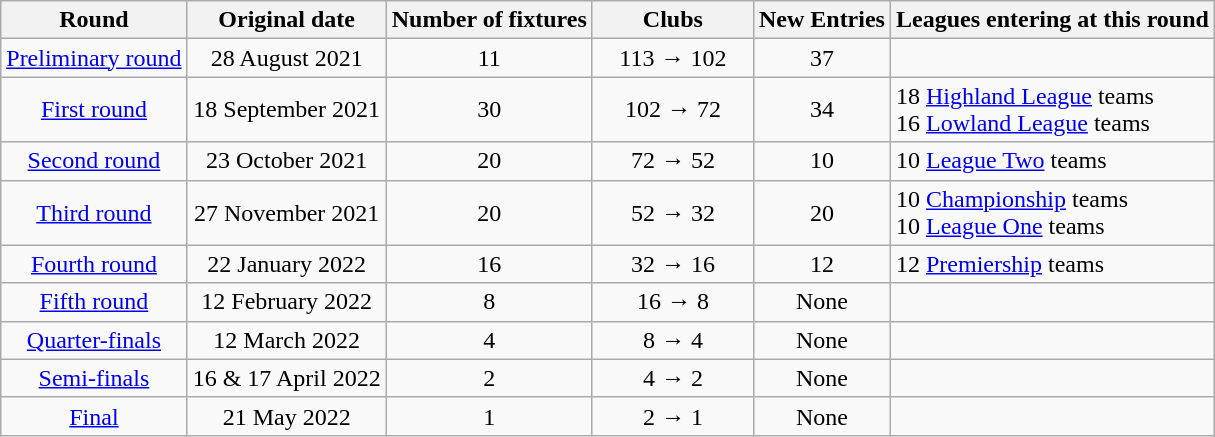<table class="wikitable" style="text-align:center">
<tr>
<th>Round</th>
<th>Original date</th>
<th>Number of fixtures</th>
<th style="width:100px">Clubs</th>
<th>New Entries</th>
<th>Leagues entering at this round</th>
</tr>
<tr>
<td><a href='#'>Preliminary round</a></td>
<td>28 August 2021</td>
<td>11</td>
<td>113 → 102</td>
<td>37</td>
<td align="left"></td>
</tr>
<tr>
<td><a href='#'>First round</a></td>
<td>18 September 2021</td>
<td>30</td>
<td>102 → 72</td>
<td>34</td>
<td align="left">18 <a href='#'>Highland League</a> teams<br>16 <a href='#'>Lowland League</a> teams</td>
</tr>
<tr>
<td><a href='#'>Second round</a></td>
<td>23 October 2021</td>
<td>20</td>
<td>72 → 52</td>
<td>10</td>
<td align="left">10 <a href='#'>League Two</a> teams</td>
</tr>
<tr>
<td><a href='#'>Third round</a></td>
<td>27 November 2021</td>
<td>20</td>
<td>52 → 32</td>
<td>20</td>
<td align="left">10 <a href='#'>Championship</a> teams<br>10 <a href='#'>League One</a> teams</td>
</tr>
<tr>
<td><a href='#'>Fourth round</a></td>
<td>22 January 2022</td>
<td>16</td>
<td>32 → 16</td>
<td>12</td>
<td align="left">12 <a href='#'>Premiership</a> teams</td>
</tr>
<tr>
<td><a href='#'>Fifth round</a></td>
<td>12 February 2022</td>
<td>8</td>
<td>16 → 8</td>
<td>None</td>
<td></td>
</tr>
<tr>
<td><a href='#'>Quarter-finals</a></td>
<td>12 March 2022</td>
<td>4</td>
<td>8 → 4</td>
<td>None</td>
<td></td>
</tr>
<tr>
<td><a href='#'>Semi-finals</a></td>
<td>16 & 17 April 2022</td>
<td>2</td>
<td>4 → 2</td>
<td>None</td>
<td></td>
</tr>
<tr>
<td><a href='#'>Final</a></td>
<td>21 May 2022</td>
<td>1</td>
<td>2 → 1</td>
<td>None</td>
<td></td>
</tr>
</table>
